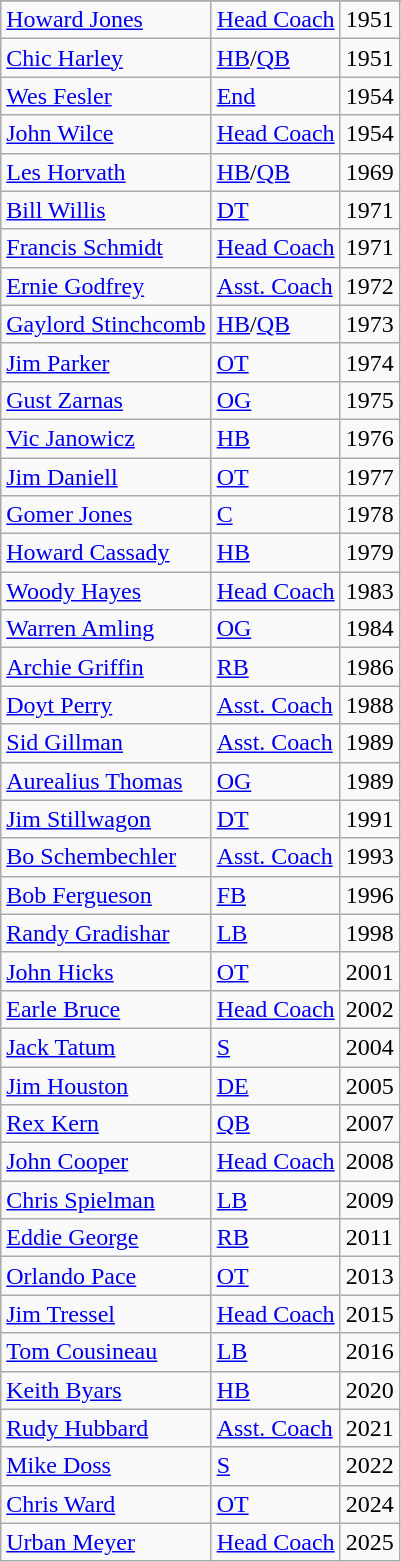<table class="wikitable">
<tr>
</tr>
<tr>
<td><a href='#'>Howard Jones</a></td>
<td><a href='#'>Head Coach</a></td>
<td>1951</td>
</tr>
<tr>
<td><a href='#'>Chic Harley</a></td>
<td><a href='#'>HB</a>/<a href='#'>QB</a></td>
<td>1951</td>
</tr>
<tr>
<td><a href='#'>Wes Fesler</a></td>
<td><a href='#'>End</a></td>
<td>1954</td>
</tr>
<tr>
<td><a href='#'>John Wilce</a></td>
<td><a href='#'>Head Coach</a></td>
<td>1954</td>
</tr>
<tr>
<td><a href='#'>Les Horvath</a></td>
<td><a href='#'>HB</a>/<a href='#'>QB</a></td>
<td>1969</td>
</tr>
<tr>
<td><a href='#'>Bill Willis</a></td>
<td><a href='#'>DT</a></td>
<td>1971</td>
</tr>
<tr>
<td><a href='#'>Francis Schmidt</a></td>
<td><a href='#'>Head Coach</a></td>
<td>1971</td>
</tr>
<tr>
<td><a href='#'>Ernie Godfrey</a></td>
<td><a href='#'>Asst. Coach</a></td>
<td>1972</td>
</tr>
<tr>
<td><a href='#'>Gaylord Stinchcomb</a></td>
<td><a href='#'>HB</a>/<a href='#'>QB</a></td>
<td>1973</td>
</tr>
<tr>
<td><a href='#'>Jim Parker</a></td>
<td><a href='#'>OT</a></td>
<td>1974</td>
</tr>
<tr>
<td><a href='#'>Gust Zarnas</a></td>
<td><a href='#'>OG</a></td>
<td>1975</td>
</tr>
<tr>
<td><a href='#'>Vic Janowicz</a></td>
<td><a href='#'>HB</a></td>
<td>1976</td>
</tr>
<tr>
<td><a href='#'>Jim Daniell</a></td>
<td><a href='#'>OT</a></td>
<td>1977</td>
</tr>
<tr>
<td><a href='#'>Gomer Jones</a></td>
<td><a href='#'>C</a></td>
<td>1978</td>
</tr>
<tr>
<td><a href='#'>Howard Cassady</a></td>
<td><a href='#'>HB</a></td>
<td>1979</td>
</tr>
<tr>
<td><a href='#'>Woody Hayes</a></td>
<td><a href='#'>Head Coach</a></td>
<td>1983</td>
</tr>
<tr>
<td><a href='#'>Warren Amling</a></td>
<td><a href='#'>OG</a></td>
<td>1984</td>
</tr>
<tr>
<td><a href='#'>Archie Griffin</a></td>
<td><a href='#'>RB</a></td>
<td>1986</td>
</tr>
<tr>
<td><a href='#'>Doyt Perry</a></td>
<td><a href='#'>Asst. Coach</a></td>
<td>1988</td>
</tr>
<tr>
<td><a href='#'>Sid Gillman</a></td>
<td><a href='#'>Asst. Coach</a></td>
<td>1989</td>
</tr>
<tr>
<td><a href='#'>Aurealius Thomas</a></td>
<td><a href='#'>OG</a></td>
<td>1989</td>
</tr>
<tr>
<td><a href='#'>Jim Stillwagon</a></td>
<td><a href='#'>DT</a></td>
<td>1991</td>
</tr>
<tr>
<td><a href='#'>Bo Schembechler</a></td>
<td><a href='#'>Asst. Coach</a></td>
<td>1993</td>
</tr>
<tr>
<td><a href='#'>Bob Fergueson</a></td>
<td><a href='#'>FB</a></td>
<td>1996</td>
</tr>
<tr>
<td><a href='#'>Randy Gradishar</a></td>
<td><a href='#'>LB</a></td>
<td>1998</td>
</tr>
<tr>
<td><a href='#'>John Hicks</a></td>
<td><a href='#'>OT</a></td>
<td>2001</td>
</tr>
<tr>
<td><a href='#'>Earle Bruce</a></td>
<td><a href='#'>Head Coach</a></td>
<td>2002</td>
</tr>
<tr>
<td><a href='#'>Jack Tatum</a></td>
<td><a href='#'>S</a></td>
<td>2004</td>
</tr>
<tr>
<td><a href='#'>Jim Houston</a></td>
<td><a href='#'>DE</a></td>
<td>2005</td>
</tr>
<tr>
<td><a href='#'>Rex Kern</a></td>
<td><a href='#'>QB</a></td>
<td>2007</td>
</tr>
<tr>
<td><a href='#'>John Cooper</a></td>
<td><a href='#'>Head Coach</a></td>
<td>2008</td>
</tr>
<tr>
<td><a href='#'>Chris Spielman</a></td>
<td><a href='#'>LB</a></td>
<td>2009</td>
</tr>
<tr>
<td><a href='#'>Eddie George</a></td>
<td><a href='#'>RB</a></td>
<td>2011</td>
</tr>
<tr>
<td><a href='#'>Orlando Pace</a></td>
<td><a href='#'>OT</a></td>
<td>2013</td>
</tr>
<tr>
<td><a href='#'>Jim Tressel</a></td>
<td><a href='#'>Head Coach</a></td>
<td>2015</td>
</tr>
<tr>
<td><a href='#'>Tom Cousineau</a></td>
<td><a href='#'>LB</a></td>
<td>2016</td>
</tr>
<tr>
<td><a href='#'>Keith Byars</a></td>
<td><a href='#'>HB</a></td>
<td>2020</td>
</tr>
<tr>
<td><a href='#'>Rudy Hubbard</a></td>
<td><a href='#'>Asst. Coach</a></td>
<td>2021</td>
</tr>
<tr>
<td><a href='#'>Mike Doss</a></td>
<td><a href='#'>S</a></td>
<td>2022</td>
</tr>
<tr>
<td><a href='#'>Chris Ward</a></td>
<td><a href='#'>OT</a></td>
<td>2024</td>
</tr>
<tr>
<td><a href='#'>Urban Meyer</a></td>
<td><a href='#'>Head Coach</a></td>
<td>2025</td>
</tr>
</table>
